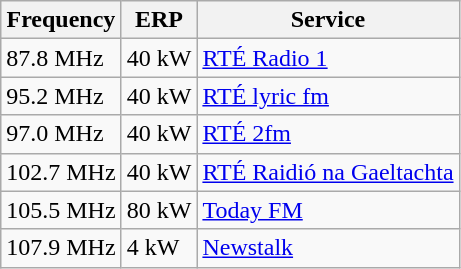<table class="wikitable sortable">
<tr>
<th>Frequency</th>
<th>ERP</th>
<th>Service</th>
</tr>
<tr>
<td>87.8 MHz</td>
<td>40 kW</td>
<td><a href='#'>RTÉ Radio 1</a></td>
</tr>
<tr>
<td>95.2 MHz</td>
<td>40 kW</td>
<td><a href='#'>RTÉ lyric fm</a></td>
</tr>
<tr>
<td>97.0 MHz</td>
<td>40 kW</td>
<td><a href='#'>RTÉ 2fm</a></td>
</tr>
<tr>
<td>102.7 MHz</td>
<td>40 kW</td>
<td><a href='#'>RTÉ Raidió na Gaeltachta</a></td>
</tr>
<tr>
<td>105.5 MHz</td>
<td>80 kW</td>
<td><a href='#'>Today FM</a></td>
</tr>
<tr>
<td>107.9 MHz</td>
<td>4 kW</td>
<td><a href='#'>Newstalk</a></td>
</tr>
</table>
